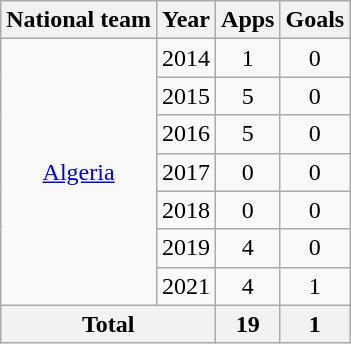<table class="wikitable" style="text-align:center">
<tr>
<th>National team</th>
<th>Year</th>
<th>Apps</th>
<th>Goals</th>
</tr>
<tr>
<td rowspan="7"><a href='#'>Algeria</a></td>
<td>2014</td>
<td>1</td>
<td>0</td>
</tr>
<tr>
<td>2015</td>
<td>5</td>
<td>0</td>
</tr>
<tr>
<td>2016</td>
<td>5</td>
<td>0</td>
</tr>
<tr>
<td>2017</td>
<td>0</td>
<td>0</td>
</tr>
<tr>
<td>2018</td>
<td>0</td>
<td>0</td>
</tr>
<tr>
<td>2019</td>
<td>4</td>
<td>0</td>
</tr>
<tr>
<td>2021</td>
<td>4</td>
<td>1</td>
</tr>
<tr>
<th colspan="2">Total</th>
<th>19</th>
<th>1</th>
</tr>
</table>
